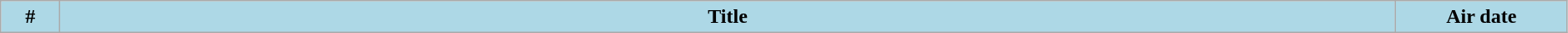<table class="wikitable plainrowheaders" style="width:99%; background:#fff;">
<tr>
<th style="background:#add8e6; width:40px;">#</th>
<th style="background: #add8e6;">Title</th>
<th style="background:#add8e6; width:130px;">Air date<br>
</th>
</tr>
</table>
